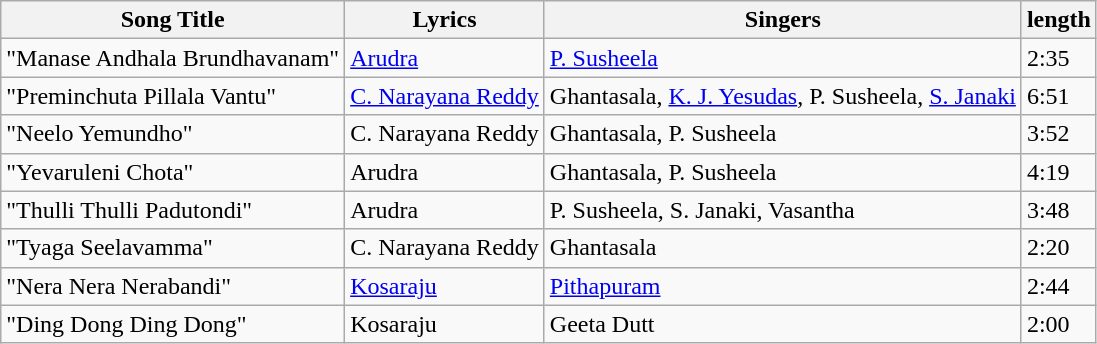<table class="wikitable">
<tr>
<th>Song Title</th>
<th>Lyrics</th>
<th>Singers</th>
<th>length</th>
</tr>
<tr>
<td>"Manase Andhala Brundhavanam"</td>
<td><a href='#'>Arudra</a></td>
<td><a href='#'>P. Susheela</a></td>
<td>2:35</td>
</tr>
<tr>
<td>"Preminchuta Pillala Vantu"</td>
<td><a href='#'>C. Narayana Reddy</a></td>
<td>Ghantasala, <a href='#'>K. J. Yesudas</a>, P. Susheela, <a href='#'>S. Janaki</a></td>
<td>6:51</td>
</tr>
<tr>
<td>"Neelo Yemundho"</td>
<td>C. Narayana Reddy</td>
<td>Ghantasala, P. Susheela</td>
<td>3:52</td>
</tr>
<tr>
<td>"Yevaruleni Chota"</td>
<td>Arudra</td>
<td>Ghantasala, P. Susheela</td>
<td>4:19</td>
</tr>
<tr>
<td>"Thulli Thulli Padutondi"</td>
<td>Arudra</td>
<td>P. Susheela, S. Janaki, Vasantha</td>
<td>3:48</td>
</tr>
<tr>
<td>"Tyaga Seelavamma"</td>
<td>C. Narayana Reddy</td>
<td>Ghantasala</td>
<td>2:20</td>
</tr>
<tr>
<td>"Nera Nera Nerabandi"</td>
<td><a href='#'>Kosaraju</a></td>
<td><a href='#'>Pithapuram</a></td>
<td>2:44</td>
</tr>
<tr>
<td>"Ding Dong Ding Dong"</td>
<td>Kosaraju</td>
<td>Geeta Dutt</td>
<td>2:00</td>
</tr>
</table>
